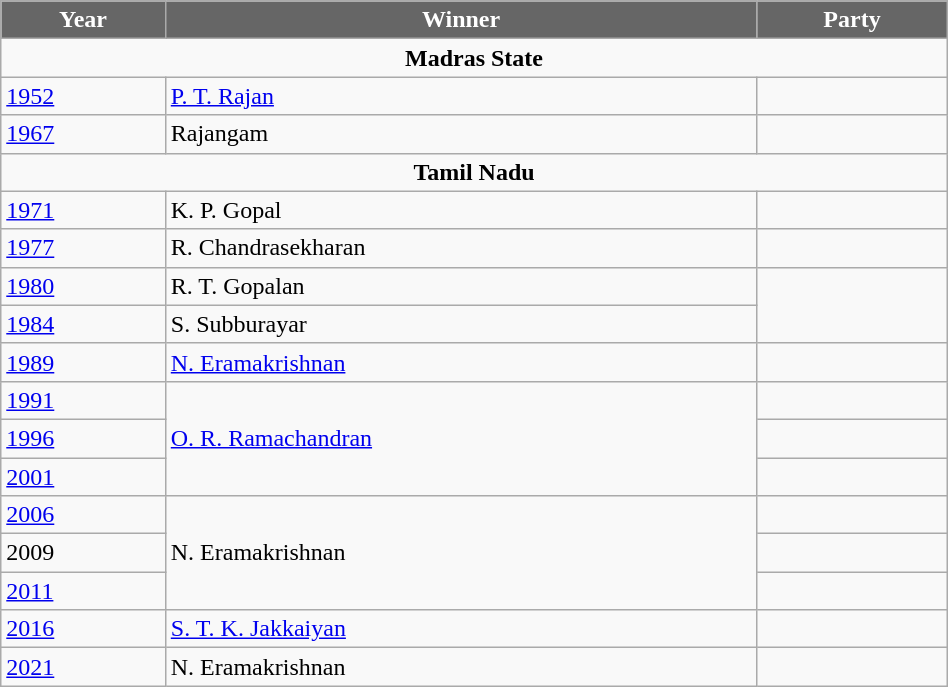<table class="wikitable" width="50%">
<tr>
<th style="background-color:#666666; color:white">Year</th>
<th style="background-color:#666666; color:white">Winner</th>
<th style="background-color:#666666; color:white" colspan="2">Party</th>
</tr>
<tr>
<td style="text-align: center;" colspan="4"><strong>Madras State</strong></td>
</tr>
<tr>
<td><a href='#'>1952</a></td>
<td><a href='#'>P. T. Rajan</a></td>
<td></td>
</tr>
<tr>
<td><a href='#'>1967</a></td>
<td>Rajangam</td>
<td></td>
</tr>
<tr>
<td style="text-align: center;" colspan="4"><strong>Tamil Nadu</strong></td>
</tr>
<tr>
<td><a href='#'>1971</a></td>
<td>K. P. Gopal</td>
<td></td>
</tr>
<tr>
<td><a href='#'>1977</a></td>
<td>R. Chandrasekharan</td>
<td></td>
</tr>
<tr>
<td><a href='#'>1980</a></td>
<td>R. T. Gopalan</td>
</tr>
<tr>
<td><a href='#'>1984</a></td>
<td>S. Subburayar</td>
</tr>
<tr>
<td><a href='#'>1989</a></td>
<td><a href='#'>N. Eramakrishnan</a></td>
<td></td>
</tr>
<tr>
<td><a href='#'>1991</a></td>
<td rowspan="3"><a href='#'>O. R. Ramachandran</a></td>
<td></td>
</tr>
<tr>
<td><a href='#'>1996</a></td>
<td></td>
</tr>
<tr>
<td><a href='#'>2001</a></td>
</tr>
<tr>
<td><a href='#'>2006</a></td>
<td rowspan=3>N. Eramakrishnan</td>
<td></td>
</tr>
<tr>
<td>2009</td>
<td></td>
</tr>
<tr>
<td><a href='#'>2011</a></td>
</tr>
<tr>
<td><a href='#'>2016</a></td>
<td><a href='#'>S. T. K. Jakkaiyan</a></td>
<td></td>
</tr>
<tr>
<td><a href='#'>2021</a></td>
<td>N. Eramakrishnan</td>
<td></td>
</tr>
</table>
